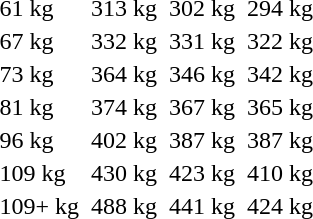<table>
<tr>
<td>61 kg<br></td>
<td></td>
<td>313 kg </td>
<td></td>
<td>302 kg</td>
<td></td>
<td>294 kg</td>
</tr>
<tr>
<td>67 kg<br></td>
<td></td>
<td>332 kg </td>
<td></td>
<td>331 kg</td>
<td></td>
<td>322 kg</td>
</tr>
<tr>
<td>73 kg<br></td>
<td></td>
<td>364 kg </td>
<td></td>
<td>346 kg</td>
<td></td>
<td>342 kg</td>
</tr>
<tr>
<td>81 kg<br></td>
<td></td>
<td>374 kg </td>
<td></td>
<td>367 kg</td>
<td></td>
<td>365 kg</td>
</tr>
<tr>
<td>96 kg<br></td>
<td></td>
<td>402 kg </td>
<td></td>
<td>387 kg</td>
<td></td>
<td>387 kg</td>
</tr>
<tr>
<td>109 kg<br></td>
<td></td>
<td>430 kg </td>
<td></td>
<td>423 kg</td>
<td></td>
<td>410 kg</td>
</tr>
<tr>
<td>109+ kg<br></td>
<td></td>
<td>488 kg </td>
<td></td>
<td>441 kg</td>
<td></td>
<td>424 kg</td>
</tr>
</table>
